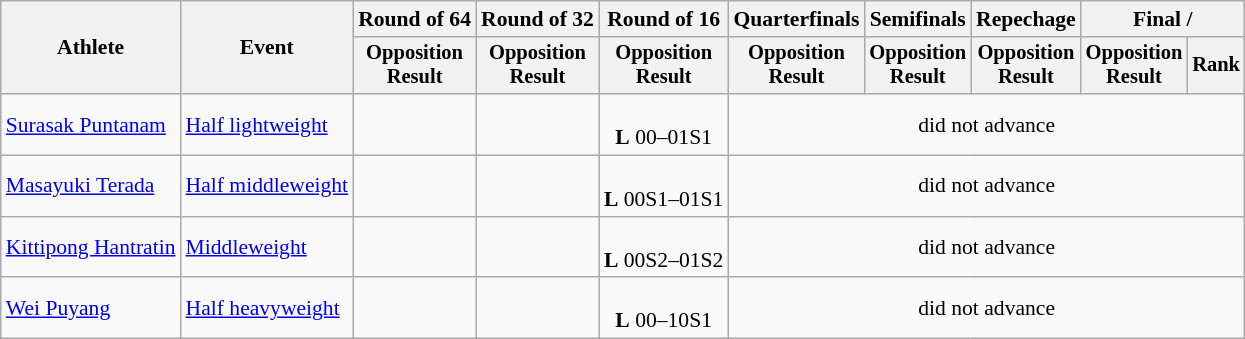<table class="wikitable" style="font-size:90%">
<tr>
<th rowspan="2">Athlete</th>
<th rowspan="2">Event</th>
<th>Round of 64</th>
<th>Round of 32</th>
<th>Round of 16</th>
<th>Quarterfinals</th>
<th>Semifinals</th>
<th>Repechage</th>
<th colspan=2>Final / </th>
</tr>
<tr style="font-size:95%">
<th>Opposition<br>Result</th>
<th>Opposition<br>Result</th>
<th>Opposition<br>Result</th>
<th>Opposition<br>Result</th>
<th>Opposition<br>Result</th>
<th>Opposition<br>Result</th>
<th>Opposition<br>Result</th>
<th>Rank</th>
</tr>
<tr align=center>
<td align=left><a href='#'>Surasak Puntanam</a></td>
<td align=left><a href='#'>Half lightweight</a></td>
<td></td>
<td></td>
<td> <br><strong>L</strong> 00–01S1</td>
<td colspan=6>did not advance</td>
</tr>
<tr align=center>
<td align=left><a href='#'>Masayuki Terada</a></td>
<td align=left><a href='#'>Half middleweight</a></td>
<td></td>
<td></td>
<td> <br><strong>L</strong> 00S1–01S1</td>
<td colspan=6>did not advance</td>
</tr>
<tr align=center>
<td align=left><a href='#'>Kittipong Hantratin</a></td>
<td align=left><a href='#'>Middleweight</a></td>
<td></td>
<td></td>
<td> <br><strong>L</strong> 00S2–01S2</td>
<td colspan=6>did not advance</td>
</tr>
<tr align=center>
<td align=left><a href='#'>Wei Puyang</a></td>
<td align=left><a href='#'>Half heavyweight</a></td>
<td></td>
<td></td>
<td> <br><strong>L</strong> 00–10S1</td>
<td colspan=6>did not advance</td>
</tr>
</table>
